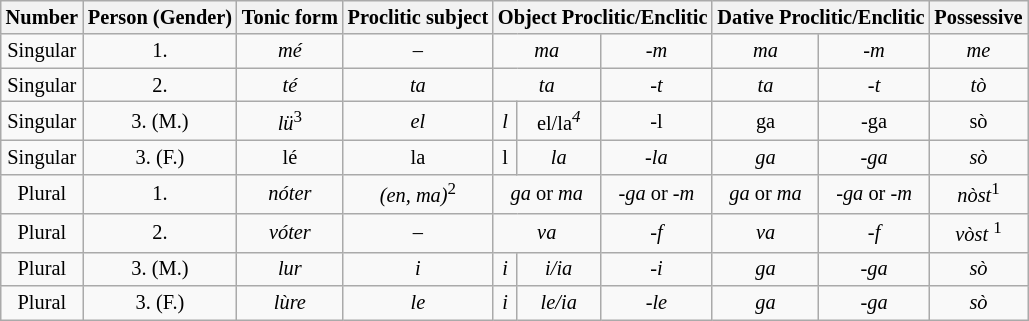<table class="wikitable" style="font-size:85%; text-align:center;">
<tr>
<th>Number</th>
<th>Person (Gender)</th>
<th>Tonic form</th>
<th>Proclitic subject</th>
<th colspan=3>Object Proclitic/Enclitic</th>
<th colspan=2>Dative Proclitic/Enclitic</th>
<th>Possessive</th>
</tr>
<tr>
<td>Singular</td>
<td>1.</td>
<td><em>mé</em></td>
<td>–</td>
<td colspan=2><em>ma</em></td>
<td><em>-m</em></td>
<td><em>ma</em></td>
<td><em>-m</em></td>
<td><em>me</em></td>
</tr>
<tr>
<td>Singular</td>
<td>2.</td>
<td><em>té</em></td>
<td><em>ta</em></td>
<td colspan=2><em>ta</em></td>
<td><em>-t</em></td>
<td><em>ta</em></td>
<td><em>-t</em></td>
<td><em>tò</em></td>
</tr>
<tr>
<td>Singular</td>
<td>3. (M.)</td>
<td><em>lü</em><sup>3</sup></td>
<td><em>el</em></td>
<td><em>l<strong></td>
<td></em>el/la<em><sup>4</sup></td>
<td></em>-l<em></td>
<td></em>ga<em></td>
<td></em>-ga<em></td>
<td></em>sò<em></td>
</tr>
<tr>
<td>Singular</td>
<td>3. (F.)</td>
<td></em>lé<em></td>
<td></em>la<em></td>
<td></em>l</strong></td>
<td><em>la</em></td>
<td><em>-la</em></td>
<td><em>ga</em></td>
<td><em>-ga</em></td>
<td><em>sò</em></td>
</tr>
<tr>
<td>Plural</td>
<td>1.</td>
<td><em>nóter</em></td>
<td><em>(en, ma)</em><sup>2</sup></td>
<td colspan=2><em>ga</em> or <em>ma</em></td>
<td><em>-ga</em> or <em>-m</em></td>
<td><em>ga</em> or <em>ma</em></td>
<td><em>-ga</em> or <em>-m</em></td>
<td><em>nòst</em><sup>1</sup></td>
</tr>
<tr>
<td>Plural</td>
<td>2.</td>
<td><em>vóter</em></td>
<td>–</td>
<td colspan=2><em>va</em></td>
<td><em>-f</em></td>
<td><em>va</em></td>
<td><em>-f</em></td>
<td><em>vòst</em> <sup>1</sup></td>
</tr>
<tr>
<td>Plural</td>
<td>3. (M.)</td>
<td><em>lur</em></td>
<td><em>i</em></td>
<td><em>i</em></td>
<td><em>i/ia</em></td>
<td><em>-i</em></td>
<td><em>ga</em></td>
<td><em>-ga</em></td>
<td><em>sò</em></td>
</tr>
<tr>
<td>Plural</td>
<td>3. (F.)</td>
<td><em>lùre</em></td>
<td><em>le</em></td>
<td><em>i</em></td>
<td><em>le/ia</em></td>
<td><em>-le</em></td>
<td><em>ga</em></td>
<td><em>-ga</em></td>
<td><em>sò</em></td>
</tr>
</table>
